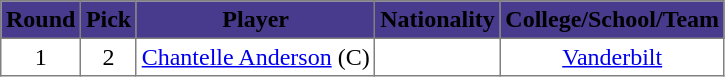<table style="border-collapse: collapse;" border="1" cellpadding="3">
<tr align="center">
<td bgcolor="#483B8D"><span><strong>Round</strong></span></td>
<td bgcolor="#483B8D"><span><strong>Pick</strong></span></td>
<td bgcolor="#483B8D"><span><strong>Player</strong></span></td>
<td bgcolor="#483B8D"><span><strong>Nationality</strong></span></td>
<td bgcolor="#483B8D"><span><strong>College/School/Team</strong></span></td>
</tr>
<tr align="center">
<td>1</td>
<td>2</td>
<td><a href='#'>Chantelle Anderson</a> (C)</td>
<td></td>
<td><a href='#'>Vanderbilt</a></td>
</tr>
</table>
